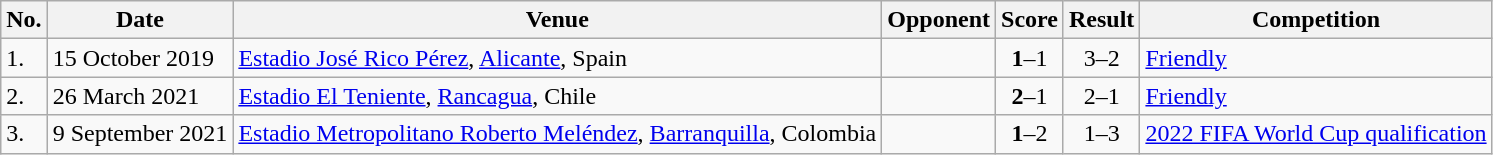<table class="wikitable">
<tr>
<th>No.</th>
<th>Date</th>
<th>Venue</th>
<th>Opponent</th>
<th>Score</th>
<th>Result</th>
<th>Competition</th>
</tr>
<tr>
<td>1.</td>
<td>15 October 2019</td>
<td><a href='#'>Estadio José Rico Pérez</a>, <a href='#'>Alicante</a>, Spain</td>
<td></td>
<td align=center><strong>1</strong>–1</td>
<td align=center>3–2</td>
<td><a href='#'>Friendly</a></td>
</tr>
<tr>
<td>2.</td>
<td>26 March 2021</td>
<td><a href='#'>Estadio El Teniente</a>, <a href='#'>Rancagua</a>, Chile</td>
<td></td>
<td align=center><strong>2</strong>–1</td>
<td align=center>2–1</td>
<td><a href='#'>Friendly</a></td>
</tr>
<tr>
<td>3.</td>
<td>9 September 2021</td>
<td><a href='#'>Estadio Metropolitano Roberto Meléndez</a>, <a href='#'>Barranquilla</a>, Colombia</td>
<td></td>
<td align=center><strong>1</strong>–2</td>
<td align=center>1–3</td>
<td><a href='#'>2022 FIFA World Cup qualification</a></td>
</tr>
</table>
